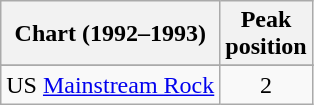<table class="wikitable sortable">
<tr>
<th>Chart (1992–1993)</th>
<th>Peak<br>position</th>
</tr>
<tr>
</tr>
<tr>
</tr>
<tr>
</tr>
<tr>
</tr>
<tr>
</tr>
<tr>
</tr>
<tr>
<td align="left">US <a href='#'>Mainstream Rock</a></td>
<td align="center">2</td>
</tr>
</table>
